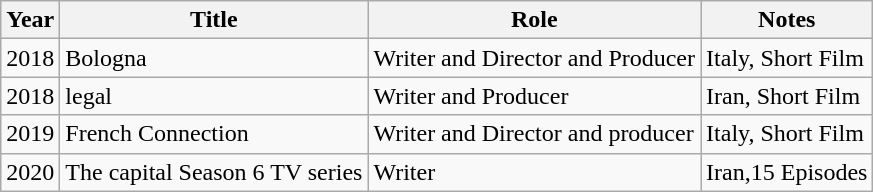<table class="wikitable sortable">
<tr>
<th>Year</th>
<th>Title</th>
<th>Role</th>
<th>Notes</th>
</tr>
<tr>
<td>2018</td>
<td>Bologna</td>
<td>Writer and Director and Producer</td>
<td>Italy, Short Film</td>
</tr>
<tr>
<td>2018</td>
<td>legal</td>
<td>Writer and Producer</td>
<td>Iran, Short Film</td>
</tr>
<tr>
<td>2019</td>
<td>French Connection</td>
<td>Writer and Director and producer</td>
<td>Italy, Short Film</td>
</tr>
<tr>
<td>2020</td>
<td>The capital Season 6 TV series</td>
<td>Writer</td>
<td>Iran,15 Episodes</td>
</tr>
</table>
